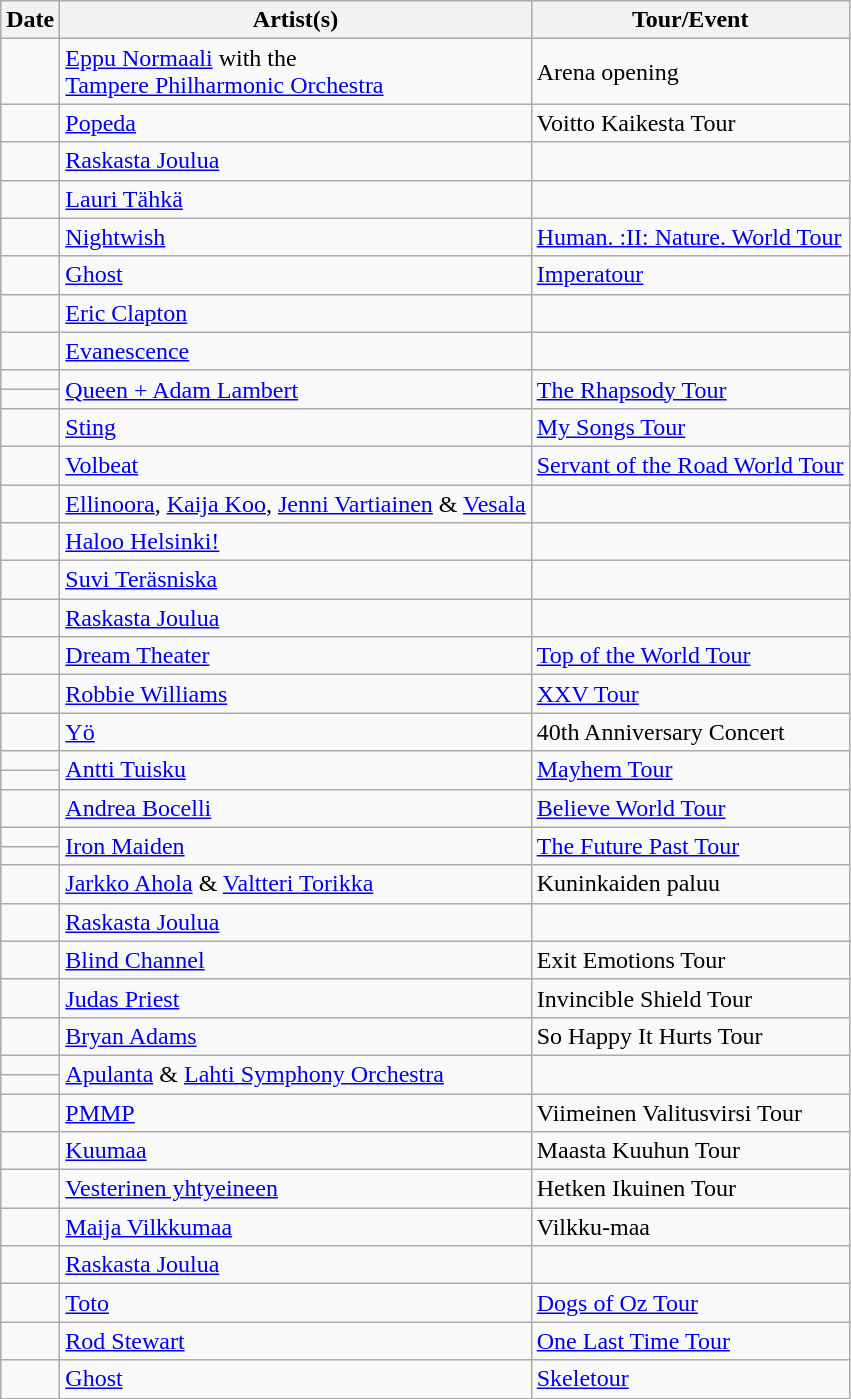<table class="wikitable sortable" style="text-align: left;">
<tr>
<th>Date</th>
<th>Artist(s)</th>
<th>Tour/Event</th>
</tr>
<tr>
<td></td>
<td><a href='#'>Eppu Normaali</a> with the <br><a href='#'>Tampere Philharmonic Orchestra</a></td>
<td>Arena opening</td>
</tr>
<tr>
<td></td>
<td><a href='#'>Popeda</a></td>
<td>Voitto Kaikesta Tour</td>
</tr>
<tr>
<td></td>
<td><a href='#'>Raskasta Joulua</a></td>
<td></td>
</tr>
<tr>
<td></td>
<td><a href='#'>Lauri Tähkä</a></td>
<td></td>
</tr>
<tr>
<td></td>
<td><a href='#'>Nightwish</a></td>
<td><a href='#'>Human. :II: Nature. World Tour</a></td>
</tr>
<tr>
<td></td>
<td><a href='#'>Ghost</a></td>
<td><a href='#'>Imperatour</a></td>
</tr>
<tr>
<td></td>
<td><a href='#'>Eric Clapton</a></td>
<td></td>
</tr>
<tr>
<td></td>
<td><a href='#'>Evanescence</a></td>
<td></td>
</tr>
<tr>
<td></td>
<td rowspan=2><a href='#'>Queen + Adam Lambert</a></td>
<td rowspan=2><a href='#'>The Rhapsody Tour</a></td>
</tr>
<tr>
<td></td>
</tr>
<tr>
<td></td>
<td><a href='#'>Sting</a></td>
<td><a href='#'>My Songs Tour</a></td>
</tr>
<tr>
<td></td>
<td><a href='#'>Volbeat</a></td>
<td><a href='#'>Servant of the Road World Tour</a></td>
</tr>
<tr>
<td></td>
<td><a href='#'>Ellinoora</a>, <a href='#'>Kaija Koo</a>, <a href='#'>Jenni Vartiainen</a> & <a href='#'>Vesala</a></td>
<td></td>
</tr>
<tr>
<td></td>
<td><a href='#'>Haloo Helsinki!</a></td>
<td></td>
</tr>
<tr>
<td></td>
<td><a href='#'>Suvi Teräsniska</a></td>
<td></td>
</tr>
<tr>
<td></td>
<td><a href='#'>Raskasta Joulua</a></td>
<td></td>
</tr>
<tr>
<td></td>
<td><a href='#'>Dream Theater</a></td>
<td><a href='#'>Top of the World Tour</a></td>
</tr>
<tr>
<td></td>
<td><a href='#'>Robbie Williams</a></td>
<td><a href='#'>XXV Tour</a></td>
</tr>
<tr>
<td></td>
<td><a href='#'>Yö</a></td>
<td>40th Anniversary Concert</td>
</tr>
<tr>
<td></td>
<td rowspan=2><a href='#'>Antti Tuisku</a></td>
<td rowspan=2><a href='#'>Mayhem Tour</a></td>
</tr>
<tr>
<td></td>
</tr>
<tr>
<td></td>
<td><a href='#'>Andrea Bocelli</a></td>
<td><a href='#'>Believe World Tour</a></td>
</tr>
<tr>
<td></td>
<td rowspan=2><a href='#'>Iron Maiden</a></td>
<td rowspan=2><a href='#'>The Future Past Tour</a></td>
</tr>
<tr>
<td></td>
</tr>
<tr>
<td></td>
<td><a href='#'>Jarkko Ahola</a> & <a href='#'>Valtteri Torikka</a></td>
<td>Kuninkaiden paluu</td>
</tr>
<tr>
<td></td>
<td><a href='#'>Raskasta Joulua</a></td>
<td></td>
</tr>
<tr>
<td></td>
<td><a href='#'>Blind Channel</a></td>
<td>Exit Emotions Tour</td>
</tr>
<tr>
<td></td>
<td><a href='#'>Judas Priest</a></td>
<td>Invincible Shield Tour</td>
</tr>
<tr>
<td></td>
<td><a href='#'>Bryan Adams</a></td>
<td>So Happy It Hurts Tour</td>
</tr>
<tr>
<td></td>
<td rowspan=2><a href='#'>Apulanta</a> & <a href='#'>Lahti Symphony Orchestra</a></td>
<td rowspan=2></td>
</tr>
<tr>
<td></td>
</tr>
<tr>
<td></td>
<td><a href='#'>PMMP</a></td>
<td>Viimeinen Valitusvirsi Tour</td>
</tr>
<tr>
<td></td>
<td><a href='#'>Kuumaa</a></td>
<td>Maasta Kuuhun Tour</td>
</tr>
<tr>
<td></td>
<td><a href='#'>Vesterinen yhtyeineen</a></td>
<td>Hetken Ikuinen Tour</td>
</tr>
<tr>
<td></td>
<td><a href='#'>Maija Vilkkumaa</a></td>
<td>Vilkku-maa</td>
</tr>
<tr>
<td></td>
<td><a href='#'>Raskasta Joulua</a></td>
<td></td>
</tr>
<tr>
<td></td>
<td><a href='#'>Toto</a></td>
<td><a href='#'>Dogs of Oz Tour</a></td>
</tr>
<tr>
<td></td>
<td><a href='#'>Rod Stewart</a></td>
<td><a href='#'>One Last Time Tour</a></td>
</tr>
<tr>
<td></td>
<td><a href='#'>Ghost</a></td>
<td><a href='#'>Skeletour</a></td>
</tr>
</table>
